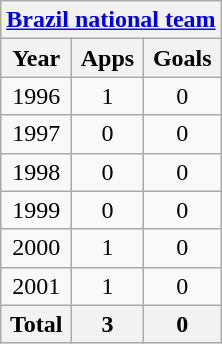<table class="wikitable" style="text-align:center">
<tr>
<th colspan=3><a href='#'>Brazil national team</a></th>
</tr>
<tr>
<th>Year</th>
<th>Apps</th>
<th>Goals</th>
</tr>
<tr>
<td>1996</td>
<td>1</td>
<td>0</td>
</tr>
<tr>
<td>1997</td>
<td>0</td>
<td>0</td>
</tr>
<tr>
<td>1998</td>
<td>0</td>
<td>0</td>
</tr>
<tr>
<td>1999</td>
<td>0</td>
<td>0</td>
</tr>
<tr>
<td>2000</td>
<td>1</td>
<td>0</td>
</tr>
<tr>
<td>2001</td>
<td>1</td>
<td>0</td>
</tr>
<tr>
<th>Total</th>
<th>3</th>
<th>0</th>
</tr>
</table>
